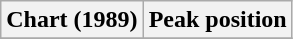<table class="wikitable plainrowheaders"  style="text-align:center">
<tr>
<th scope="col">Chart (1989)</th>
<th scope="col">Peak position</th>
</tr>
<tr>
</tr>
</table>
